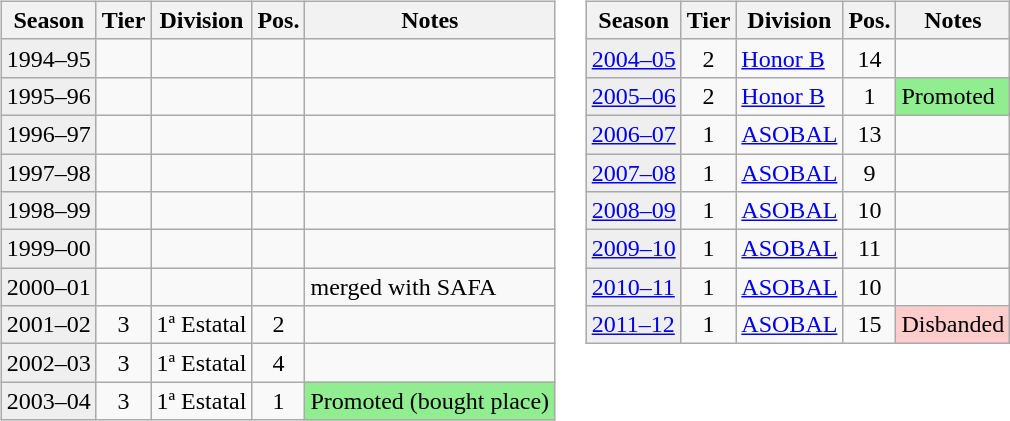<table>
<tr>
<td valign="top" width=0%><br><table class="wikitable">
<tr>
<th>Season</th>
<th>Tier</th>
<th>Division</th>
<th>Pos.</th>
<th>Notes</th>
</tr>
<tr>
<td style="background:#efefef;">1994–95</td>
<td align="center"></td>
<td></td>
<td align="center"></td>
<td></td>
</tr>
<tr>
<td style="background:#efefef;">1995–96</td>
<td align="center"></td>
<td></td>
<td align="center"></td>
<td></td>
</tr>
<tr>
<td style="background:#efefef;">1996–97</td>
<td align="center"></td>
<td></td>
<td align="center"></td>
<td></td>
</tr>
<tr>
<td style="background:#efefef;">1997–98</td>
<td align="center"></td>
<td></td>
<td align="center"></td>
<td></td>
</tr>
<tr>
<td style="background:#efefef;">1998–99</td>
<td align="center"></td>
<td></td>
<td align="center"></td>
<td></td>
</tr>
<tr>
<td style="background:#efefef;">1999–00</td>
<td align="center"></td>
<td></td>
<td align="center"></td>
<td></td>
</tr>
<tr>
<td style="background:#efefef;">2000–01</td>
<td align="center"></td>
<td></td>
<td align="center"></td>
<td>merged with SAFA</td>
</tr>
<tr>
<td style="background:#efefef;">2001–02</td>
<td align="center">3</td>
<td>1ª Estatal</td>
<td align="center">2</td>
<td></td>
</tr>
<tr>
<td style="background:#efefef;">2002–03</td>
<td align="center">3</td>
<td>1ª Estatal</td>
<td align="center">4</td>
<td></td>
</tr>
<tr>
<td style="background:#efefef;">2003–04</td>
<td align="center">3</td>
<td>1ª Estatal</td>
<td align="center">1</td>
<td style="background:#90EE90">Promoted (bought place)</td>
</tr>
</table>
</td>
<td valign="top" width=0%><br><table class="wikitable">
<tr>
<th>Season</th>
<th>Tier</th>
<th>Division</th>
<th>Pos.</th>
<th>Notes</th>
</tr>
<tr>
<td style="background:#efefef;"><a href='#'>2004–05</a></td>
<td align="center">2</td>
<td><a href='#'>Honor B</a></td>
<td align="center">14</td>
<td></td>
</tr>
<tr>
<td style="background:#efefef;"><a href='#'>2005–06</a></td>
<td align="center">2</td>
<td><a href='#'>Honor B</a></td>
<td align="center">1</td>
<td style="background:#90EE90">Promoted</td>
</tr>
<tr>
<td style="background:#efefef;"><a href='#'>2006–07</a></td>
<td align="center">1</td>
<td><a href='#'>ASOBAL</a></td>
<td align="center">13</td>
<td></td>
</tr>
<tr>
<td style="background:#efefef;"><a href='#'>2007–08</a></td>
<td align="center">1</td>
<td><a href='#'>ASOBAL</a></td>
<td align="center">9</td>
<td></td>
</tr>
<tr>
<td style="background:#efefef;"><a href='#'>2008–09</a></td>
<td align="center">1</td>
<td><a href='#'>ASOBAL</a></td>
<td align="center">10</td>
<td></td>
</tr>
<tr>
<td style="background:#efefef;"><a href='#'>2009–10</a></td>
<td align="center">1</td>
<td><a href='#'>ASOBAL</a></td>
<td align="center">11</td>
<td></td>
</tr>
<tr>
<td style="background:#efefef;"><a href='#'>2010–11</a></td>
<td align="center">1</td>
<td><a href='#'>ASOBAL</a></td>
<td align="center">10</td>
<td></td>
</tr>
<tr>
<td style="background:#efefef;"><a href='#'>2011–12</a></td>
<td align="center">1</td>
<td><a href='#'>ASOBAL</a></td>
<td align="center">15</td>
<td style="background:#ffcccc">Disbanded</td>
</tr>
</table>
</td>
</tr>
</table>
